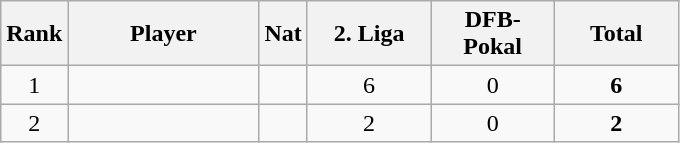<table class="wikitable sortable nowrap" style="text-align:center;">
<tr>
<th>Rank</th>
<th width=120>Player</th>
<th>Nat</th>
<th width=75>2. Liga</th>
<th width=75>DFB-Pokal</th>
<th width=75>Total</th>
</tr>
<tr>
<td>1</td>
<td align="left"></td>
<td></td>
<td>6</td>
<td>0</td>
<td><strong>6</strong></td>
</tr>
<tr>
<td>2</td>
<td align="left"></td>
<td></td>
<td>2</td>
<td>0</td>
<td><strong>2</strong></td>
</tr>
</table>
